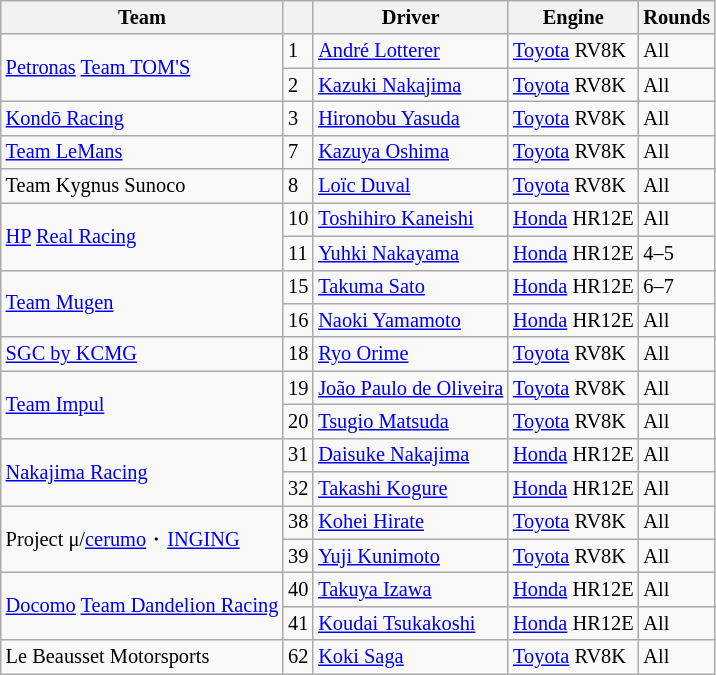<table class="wikitable" style="font-size:85%">
<tr>
<th>Team</th>
<th></th>
<th>Driver</th>
<th>Engine</th>
<th>Rounds</th>
</tr>
<tr>
<td rowspan=2> <a href='#'>Petronas</a> <a href='#'>Team TOM'S</a></td>
<td>1</td>
<td> <a href='#'>André Lotterer</a></td>
<td><a href='#'>Toyota</a> RV8K</td>
<td>All</td>
</tr>
<tr>
<td>2</td>
<td> <a href='#'>Kazuki Nakajima</a></td>
<td><a href='#'>Toyota</a> RV8K</td>
<td>All</td>
</tr>
<tr>
<td> <a href='#'>Kondō Racing</a></td>
<td>3</td>
<td> <a href='#'>Hironobu Yasuda</a></td>
<td><a href='#'>Toyota</a> RV8K</td>
<td>All</td>
</tr>
<tr>
<td> <a href='#'>Team LeMans</a></td>
<td>7</td>
<td> <a href='#'>Kazuya Oshima</a></td>
<td><a href='#'>Toyota</a> RV8K</td>
<td>All</td>
</tr>
<tr>
<td> Team Kygnus Sunoco</td>
<td>8</td>
<td> <a href='#'>Loïc Duval</a></td>
<td><a href='#'>Toyota</a> RV8K</td>
<td>All</td>
</tr>
<tr>
<td rowspan=2> <a href='#'>HP</a> <a href='#'>Real Racing</a></td>
<td>10</td>
<td> <a href='#'>Toshihiro Kaneishi</a></td>
<td><a href='#'>Honda</a> HR12E</td>
<td>All</td>
</tr>
<tr>
<td>11</td>
<td> <a href='#'>Yuhki Nakayama</a></td>
<td><a href='#'>Honda</a> HR12E</td>
<td>4–5</td>
</tr>
<tr>
<td rowspan=2> <a href='#'>Team Mugen</a></td>
<td>15</td>
<td> <a href='#'>Takuma Sato</a></td>
<td><a href='#'>Honda</a> HR12E</td>
<td>6–7</td>
</tr>
<tr>
<td>16</td>
<td> <a href='#'>Naoki Yamamoto</a></td>
<td><a href='#'>Honda</a> HR12E</td>
<td>All</td>
</tr>
<tr>
<td> <a href='#'>SGC by KCMG</a></td>
<td>18</td>
<td> <a href='#'>Ryo Orime</a></td>
<td><a href='#'>Toyota</a> RV8K</td>
<td>All</td>
</tr>
<tr>
<td rowspan=2> <a href='#'>Team Impul</a></td>
<td>19</td>
<td> <a href='#'>João Paulo de Oliveira</a></td>
<td><a href='#'>Toyota</a> RV8K</td>
<td>All</td>
</tr>
<tr>
<td>20</td>
<td> <a href='#'>Tsugio Matsuda</a></td>
<td><a href='#'>Toyota</a> RV8K</td>
<td>All</td>
</tr>
<tr>
<td rowspan=2> <a href='#'>Nakajima Racing</a></td>
<td>31</td>
<td> <a href='#'>Daisuke Nakajima</a></td>
<td><a href='#'>Honda</a> HR12E</td>
<td>All</td>
</tr>
<tr>
<td>32</td>
<td> <a href='#'>Takashi Kogure</a></td>
<td><a href='#'>Honda</a> HR12E</td>
<td>All</td>
</tr>
<tr>
<td rowspan=2> Project μ/<a href='#'>cerumo</a>・<a href='#'>INGING</a></td>
<td>38</td>
<td> <a href='#'>Kohei Hirate</a></td>
<td><a href='#'>Toyota</a> RV8K</td>
<td>All</td>
</tr>
<tr>
<td>39</td>
<td> <a href='#'>Yuji Kunimoto</a></td>
<td><a href='#'>Toyota</a> RV8K</td>
<td>All</td>
</tr>
<tr>
<td rowspan=2> <a href='#'>Docomo</a> <a href='#'>Team Dandelion Racing</a></td>
<td>40</td>
<td> <a href='#'>Takuya Izawa</a></td>
<td><a href='#'>Honda</a> HR12E</td>
<td>All</td>
</tr>
<tr>
<td>41</td>
<td> <a href='#'>Koudai Tsukakoshi</a></td>
<td><a href='#'>Honda</a> HR12E</td>
<td>All</td>
</tr>
<tr>
<td> Le Beausset Motorsports</td>
<td>62</td>
<td> <a href='#'>Koki Saga</a></td>
<td><a href='#'>Toyota</a> RV8K</td>
<td>All</td>
</tr>
</table>
